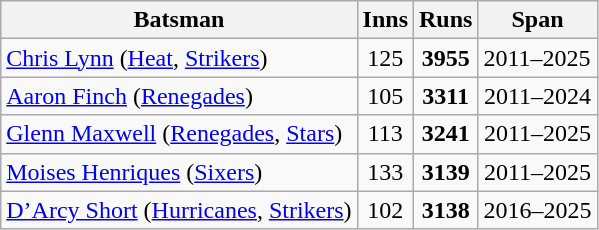<table class="wikitable" style="text-align:center">
<tr>
<th>Batsman</th>
<th>Inns</th>
<th>Runs</th>
<th>Span</th>
</tr>
<tr>
<td style="text-align:left"><span><a href='#'></a> <a href='#'></a></span> <a href='#'>Chris Lynn</a> <span>(<a href='#'>Heat</a>, <a href='#'>Strikers</a>)</span></td>
<td>125</td>
<td><strong>3955</strong></td>
<td style="text-align:left">2011–2025</td>
</tr>
<tr>
<td style="text-align:left"><span><a href='#'></a></span> <a href='#'>Aaron Finch</a> <span>(<a href='#'>Renegades</a>)</span></td>
<td style="text-align:center">105</td>
<td style="text-align:center"><strong>3311</strong></td>
<td>2011–2024</td>
</tr>
<tr>
<td style="text-align:left"><span><a href='#'></a> <a href='#'></a></span> <a href='#'>Glenn Maxwell</a> <span>(<a href='#'>Renegades</a>, <a href='#'>Stars</a>)</span></td>
<td>113</td>
<td><strong>3241</strong></td>
<td>2011–2025</td>
</tr>
<tr>
<td style="text-align:left"><span><a href='#'></a></span> <a href='#'>Moises Henriques</a> <span>(<a href='#'>Sixers</a>)</span></td>
<td style="text-align:center">133</td>
<td style="text-align:center"><strong>3139</strong></td>
<td>2011–2025</td>
</tr>
<tr>
<td style="text-align:left"><span><a href='#'></a></span> <span><a href='#'></a></span> <a href='#'>D’Arcy Short</a> <span>(<a href='#'>Hurricanes</a>, <a href='#'>Strikers</a>)</span></td>
<td style="text align:center">102</td>
<td style="text-align:center"><strong>3138</strong></td>
<td>2016–2025</td>
</tr>
</table>
